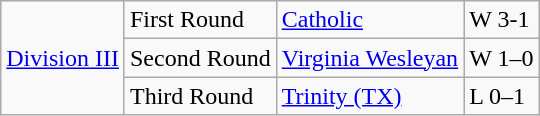<table class="wikitable">
<tr>
<td rowspan="3"><a href='#'>Division III</a></td>
<td>First Round</td>
<td><a href='#'>Catholic</a></td>
<td>W 3-1</td>
</tr>
<tr>
<td>Second Round</td>
<td><a href='#'>Virginia Wesleyan</a></td>
<td>W 1–0</td>
</tr>
<tr>
<td>Third Round</td>
<td><a href='#'>Trinity (TX)</a></td>
<td>L 0–1</td>
</tr>
</table>
